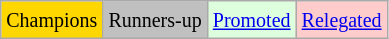<table class="wikitable">
<tr>
<td bgcolor=gold><small>Champions</small></td>
<td bgcolor=silver><small>Runners-up</small></td>
<td bgcolor="#DDFFDD"><small><a href='#'>Promoted</a></small></td>
<td bgcolor="#FFCCCC"><small><a href='#'>Relegated</a></small></td>
</tr>
</table>
